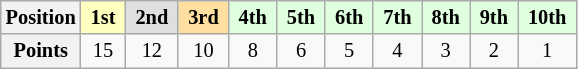<table class="wikitable" style="font-size:85%; text-align:center">
<tr>
<th>Position</th>
<td style="background:#ffffbf;"> <strong>1st</strong> </td>
<td style="background:#dfdfdf;"> <strong>2nd</strong> </td>
<td style="background:#ffdf9f;"> <strong>3rd</strong> </td>
<td style="background:#dfffdf;"> <strong>4th</strong> </td>
<td style="background:#dfffdf;"> <strong>5th</strong> </td>
<td style="background:#dfffdf;"> <strong>6th</strong> </td>
<td style="background:#dfffdf;"> <strong>7th</strong> </td>
<td style="background:#dfffdf;"> <strong>8th</strong> </td>
<td style="background:#dfffdf;"> <strong>9th</strong> </td>
<td style="background:#dfffdf;"> <strong>10th</strong> </td>
</tr>
<tr>
<th>Points</th>
<td>15</td>
<td>12</td>
<td>10</td>
<td>8</td>
<td>6</td>
<td>5</td>
<td>4</td>
<td>3</td>
<td>2</td>
<td>1</td>
</tr>
</table>
